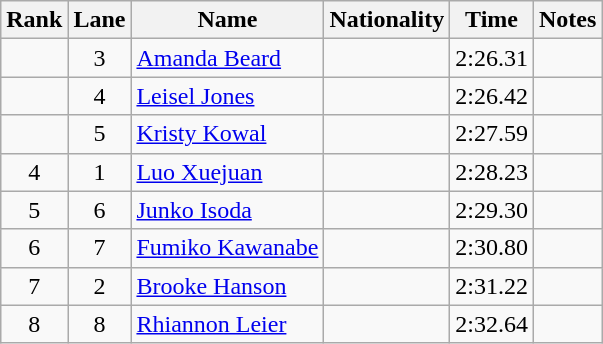<table class="wikitable sortable" style="text-align:center">
<tr>
<th>Rank</th>
<th>Lane</th>
<th>Name</th>
<th>Nationality</th>
<th>Time</th>
<th>Notes</th>
</tr>
<tr>
<td></td>
<td>3</td>
<td align=left><a href='#'>Amanda Beard</a></td>
<td align=left></td>
<td>2:26.31</td>
<td></td>
</tr>
<tr>
<td></td>
<td>4</td>
<td align=left><a href='#'>Leisel Jones</a></td>
<td align=left></td>
<td>2:26.42</td>
<td></td>
</tr>
<tr>
<td></td>
<td>5</td>
<td align=left><a href='#'>Kristy Kowal</a></td>
<td align=left></td>
<td>2:27.59</td>
<td></td>
</tr>
<tr>
<td>4</td>
<td>1</td>
<td align=left><a href='#'>Luo Xuejuan</a></td>
<td align=left></td>
<td>2:28.23</td>
<td></td>
</tr>
<tr>
<td>5</td>
<td>6</td>
<td align=left><a href='#'>Junko Isoda</a></td>
<td align=left></td>
<td>2:29.30</td>
<td></td>
</tr>
<tr>
<td>6</td>
<td>7</td>
<td align=left><a href='#'>Fumiko Kawanabe</a></td>
<td align=left></td>
<td>2:30.80</td>
<td></td>
</tr>
<tr>
<td>7</td>
<td>2</td>
<td align=left><a href='#'>Brooke Hanson</a></td>
<td align=left></td>
<td>2:31.22</td>
<td></td>
</tr>
<tr>
<td>8</td>
<td>8</td>
<td align=left><a href='#'>Rhiannon Leier</a></td>
<td align=left></td>
<td>2:32.64</td>
<td></td>
</tr>
</table>
